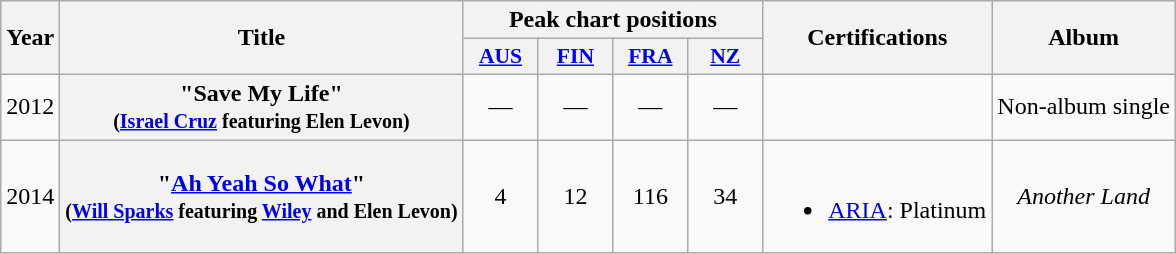<table class="wikitable plainrowheaders" style="text-align:center;">
<tr>
<th scope="col" rowspan="2">Year</th>
<th scope="col" rowspan="2">Title</th>
<th scope="col" colspan="4">Peak chart positions</th>
<th scope="col" rowspan="2">Certifications</th>
<th scope="col" rowspan="2">Album</th>
</tr>
<tr>
<th style="width:3em; font-size:90%"><a href='#'>AUS</a><br></th>
<th style="width:3em; font-size:90%"><a href='#'>FIN</a><br></th>
<th style="width:3em; font-size:90%"><a href='#'>FRA</a><br></th>
<th style="width:3em; font-size:90%"><a href='#'>NZ</a><br></th>
</tr>
<tr>
<td>2012</td>
<th scope="row">"Save My Life"<br><small>(<a href='#'>Israel Cruz</a> featuring Elen Levon)</small></th>
<td>—</td>
<td>—</td>
<td>—</td>
<td>—</td>
<td></td>
<td>Non-album single</td>
</tr>
<tr>
<td>2014</td>
<th scope="row">"<a href='#'>Ah Yeah So What</a>"<br><small>(<a href='#'>Will Sparks</a> featuring <a href='#'>Wiley</a> and Elen Levon)</small></th>
<td>4</td>
<td>12</td>
<td>116</td>
<td>34</td>
<td><br><ul><li><a href='#'>ARIA</a>: Platinum</li></ul></td>
<td><em>Another Land</em></td>
</tr>
</table>
